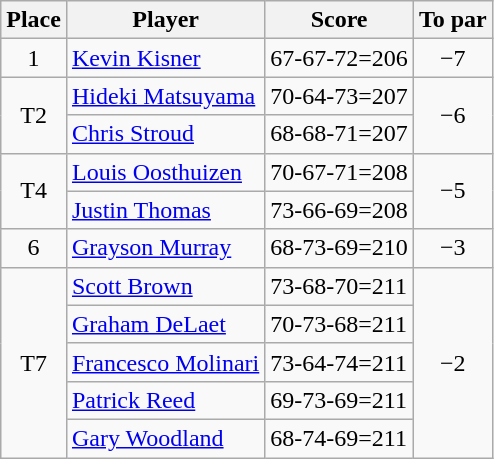<table class="wikitable">
<tr>
<th>Place</th>
<th>Player</th>
<th>Score</th>
<th>To par</th>
</tr>
<tr>
<td align=center>1</td>
<td> <a href='#'>Kevin Kisner</a></td>
<td>67-67-72=206</td>
<td align=center>−7</td>
</tr>
<tr>
<td rowspan=2 align=center>T2</td>
<td> <a href='#'>Hideki Matsuyama</a></td>
<td>70-64-73=207</td>
<td rowspan=2 align=center>−6</td>
</tr>
<tr>
<td> <a href='#'>Chris Stroud</a></td>
<td>68-68-71=207</td>
</tr>
<tr>
<td rowspan=2 align=center>T4</td>
<td> <a href='#'>Louis Oosthuizen</a></td>
<td>70-67-71=208</td>
<td rowspan=2 align=center>−5</td>
</tr>
<tr>
<td> <a href='#'>Justin Thomas</a></td>
<td>73-66-69=208</td>
</tr>
<tr>
<td align=center>6</td>
<td> <a href='#'>Grayson Murray</a></td>
<td>68-73-69=210</td>
<td align=center>−3</td>
</tr>
<tr>
<td rowspan=5 align=center>T7</td>
<td> <a href='#'>Scott Brown</a></td>
<td>73-68-70=211</td>
<td rowspan=5 align=center>−2</td>
</tr>
<tr>
<td> <a href='#'>Graham DeLaet</a></td>
<td>70-73-68=211</td>
</tr>
<tr>
<td> <a href='#'>Francesco Molinari</a></td>
<td>73-64-74=211</td>
</tr>
<tr>
<td> <a href='#'>Patrick Reed</a></td>
<td>69-73-69=211</td>
</tr>
<tr>
<td> <a href='#'>Gary Woodland</a></td>
<td>68-74-69=211</td>
</tr>
</table>
